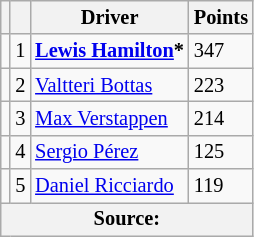<table class="wikitable" style="font-size: 85%;">
<tr>
<th scope="col"></th>
<th scope="col"></th>
<th scope="col">Driver</th>
<th scope="col">Points</th>
</tr>
<tr>
<td align="left"></td>
<td align="center">1</td>
<td> <strong><a href='#'>Lewis Hamilton</a>*</strong></td>
<td align="left">347</td>
</tr>
<tr>
<td align="left"></td>
<td align="center">2</td>
<td> <a href='#'>Valtteri Bottas</a></td>
<td align="left">223</td>
</tr>
<tr>
<td align="left"></td>
<td align="center">3</td>
<td> <a href='#'>Max Verstappen</a></td>
<td align="left">214</td>
</tr>
<tr>
<td align="left"></td>
<td align="center">4</td>
<td> <a href='#'>Sergio Pérez</a></td>
<td align="left">125</td>
</tr>
<tr>
<td align="left"></td>
<td align="center">5</td>
<td> <a href='#'>Daniel Ricciardo</a></td>
<td align="left">119</td>
</tr>
<tr>
<th colspan=4>Source:</th>
</tr>
</table>
